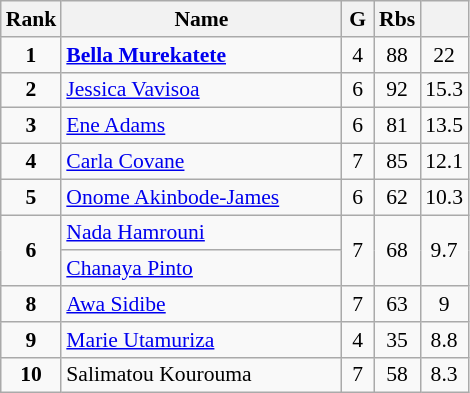<table class="wikitable" style="text-align:center; font-size:90%;">
<tr>
<th width=10px>Rank</th>
<th width=180px>Name</th>
<th width=15px>G</th>
<th width=10px>Rbs</th>
<th width=10px></th>
</tr>
<tr>
<td><strong>1</strong></td>
<td align=left> <strong><a href='#'>Bella Murekatete</a></strong></td>
<td>4</td>
<td>88</td>
<td>22</td>
</tr>
<tr>
<td><strong>2</strong></td>
<td align=left> <a href='#'>Jessica Vavisoa</a></td>
<td>6</td>
<td>92</td>
<td>15.3</td>
</tr>
<tr>
<td><strong>3</strong></td>
<td align=left> <a href='#'>Ene Adams</a></td>
<td>6</td>
<td>81</td>
<td>13.5</td>
</tr>
<tr>
<td><strong>4</strong></td>
<td align=left> <a href='#'>Carla Covane</a></td>
<td>7</td>
<td>85</td>
<td>12.1</td>
</tr>
<tr>
<td><strong>5</strong></td>
<td align=left> <a href='#'>Onome Akinbode-James</a></td>
<td>6</td>
<td>62</td>
<td>10.3</td>
</tr>
<tr>
<td rowspan=2><strong>6</strong></td>
<td align=left> <a href='#'>Nada Hamrouni</a></td>
<td rowspan=2>7</td>
<td rowspan=2>68</td>
<td rowspan=2>9.7</td>
</tr>
<tr>
<td align=left> <a href='#'>Chanaya Pinto</a></td>
</tr>
<tr>
<td><strong>8</strong></td>
<td align=left> <a href='#'>Awa Sidibe</a></td>
<td>7</td>
<td>63</td>
<td>9</td>
</tr>
<tr>
<td><strong>9</strong></td>
<td align=left> <a href='#'>Marie Utamuriza</a></td>
<td>4</td>
<td>35</td>
<td>8.8</td>
</tr>
<tr>
<td><strong>10</strong></td>
<td align=left> Salimatou Kourouma</td>
<td>7</td>
<td>58</td>
<td>8.3</td>
</tr>
</table>
